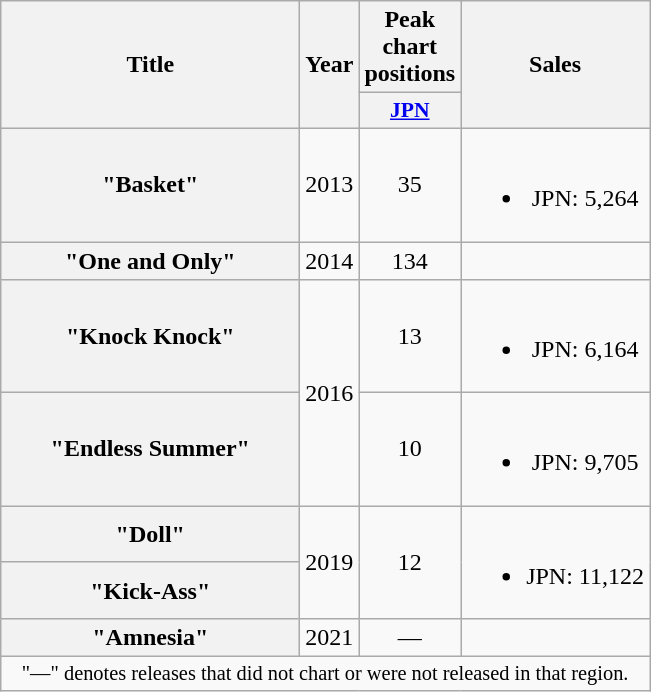<table class="wikitable plainrowheaders" style="text-align:center;">
<tr>
<th scope="col" rowspan="2" style="width:12em;">Title</th>
<th scope="col" rowspan="2">Year</th>
<th scope="col" colspan="1">Peak chart <br> positions</th>
<th scope="col" rowspan="2">Sales</th>
</tr>
<tr>
<th scope="col" style="width:3em;font-size:90%;"><a href='#'>JPN</a><br></th>
</tr>
<tr>
<th scope="row">"Basket"</th>
<td>2013</td>
<td>35</td>
<td><br><ul><li>JPN: 5,264 </li></ul></td>
</tr>
<tr>
<th scope="row">"One and Only"</th>
<td>2014</td>
<td>134</td>
<td></td>
</tr>
<tr>
<th scope="row">"Knock Knock"</th>
<td rowspan="2">2016</td>
<td>13</td>
<td><br><ul><li>JPN: 6,164 </li></ul></td>
</tr>
<tr>
<th scope="row">"Endless Summer"</th>
<td>10</td>
<td><br><ul><li>JPN: 9,705 </li></ul></td>
</tr>
<tr>
<th scope="row">"Doll"</th>
<td rowspan="2">2019</td>
<td rowspan="2">12</td>
<td rowspan="2"><br><ul><li>JPN: 11,122 </li></ul></td>
</tr>
<tr>
<th scope="row">"Kick-Ass"</th>
</tr>
<tr>
<th scope="row">"Amnesia"</th>
<td>2021</td>
<td>—</td>
<td></td>
</tr>
<tr>
<td colspan="4" style="font-size:85%;">"—" denotes releases that did not chart or were not released in that region.</td>
</tr>
</table>
